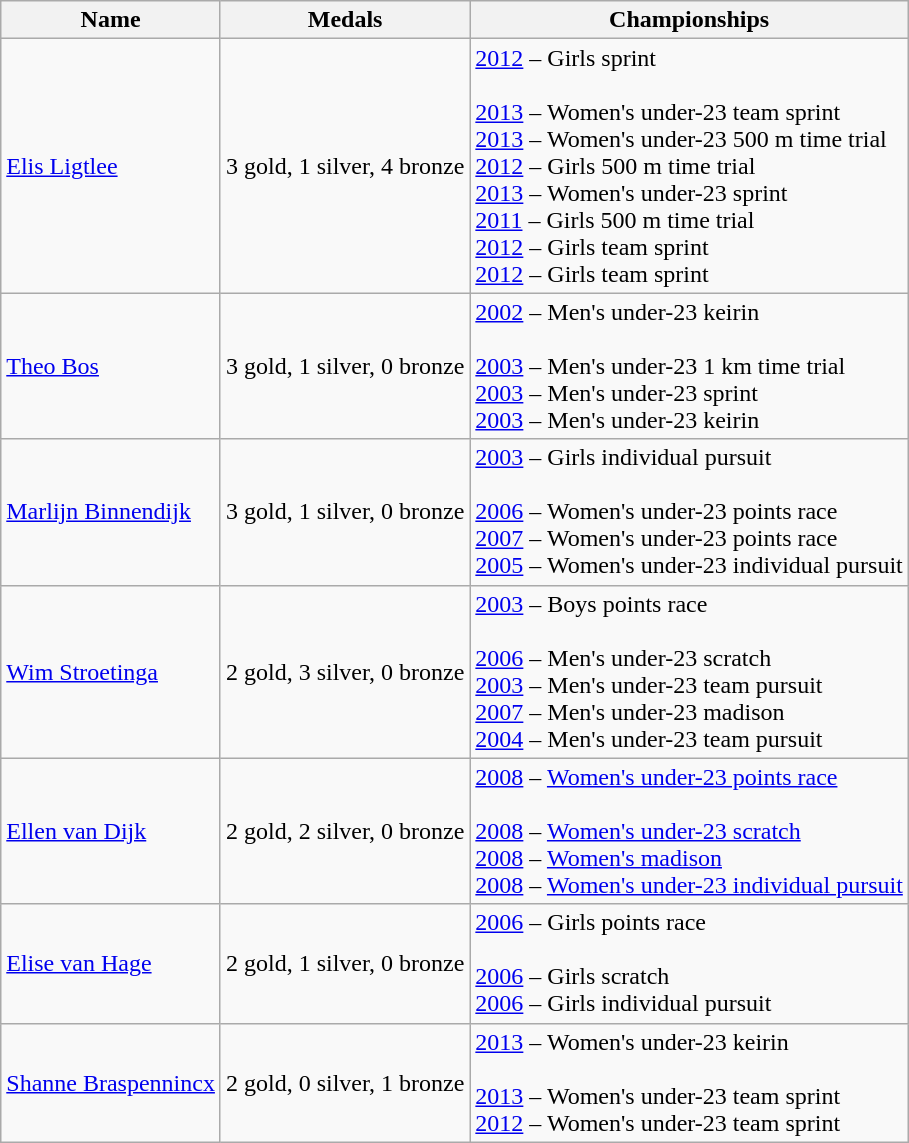<table class="wikitable">
<tr>
<th>Name</th>
<th>Medals</th>
<th>Championships</th>
</tr>
<tr>
<td><a href='#'>Elis Ligtlee</a></td>
<td>3 gold, 1 silver, 4 bronze</td>
<td> <a href='#'>2012</a> – Girls sprint<br><br> <a href='#'>2013</a> – Women's under-23 team sprint<br>
 <a href='#'>2013</a> – Women's under-23 500 m time trial<br>
 <a href='#'>2012</a> – Girls 500 m time trial<br>
 <a href='#'>2013</a> – Women's under-23 sprint<br>
 <a href='#'>2011</a> – Girls 500 m time trial<br>
 <a href='#'>2012</a> – Girls team sprint<br>
 <a href='#'>2012</a> – Girls team sprint</td>
</tr>
<tr>
<td><a href='#'>Theo Bos</a></td>
<td>3 gold, 1 silver, 0 bronze</td>
<td> <a href='#'>2002</a> – Men's under-23 keirin<br><br> <a href='#'>2003</a> – Men's under-23 1 km time trial<br>
 <a href='#'>2003</a> – Men's under-23 sprint<br>
 <a href='#'>2003</a> – Men's under-23 keirin</td>
</tr>
<tr>
<td><a href='#'>Marlijn Binnendijk</a></td>
<td>3 gold, 1 silver, 0 bronze</td>
<td> <a href='#'>2003</a> – Girls individual pursuit<br><br> <a href='#'>2006</a> – Women's under-23 points race<br>
 <a href='#'>2007</a> – Women's under-23 points race<br>
 <a href='#'>2005</a> – Women's under-23 individual pursuit</td>
</tr>
<tr>
<td><a href='#'>Wim Stroetinga</a></td>
<td>2 gold, 3 silver, 0 bronze</td>
<td> <a href='#'>2003</a> – Boys points race<br><br> <a href='#'>2006</a> – Men's under-23 scratch<br>
 <a href='#'>2003</a> – Men's under-23 team pursuit<br>
 <a href='#'>2007</a> – Men's under-23 madison<br>
 <a href='#'>2004</a> – Men's under-23 team pursuit</td>
</tr>
<tr>
<td><a href='#'>Ellen van Dijk</a></td>
<td>2 gold, 2 silver, 0 bronze</td>
<td> <a href='#'>2008</a> – <a href='#'>Women's under-23 points race</a><br><br> <a href='#'>2008</a> – <a href='#'>Women's under-23 scratch</a><br>
 <a href='#'>2008</a> – <a href='#'>Women's madison</a><br>
 <a href='#'>2008</a> – <a href='#'>Women's under-23 individual pursuit</a></td>
</tr>
<tr>
<td><a href='#'>Elise van Hage</a></td>
<td>2 gold, 1 silver, 0 bronze</td>
<td> <a href='#'>2006</a> – Girls points race<br><br> <a href='#'>2006</a> – Girls scratch<br>
 <a href='#'>2006</a> – Girls individual pursuit</td>
</tr>
<tr>
<td><a href='#'>Shanne Braspennincx</a></td>
<td>2 gold, 0 silver, 1 bronze</td>
<td> <a href='#'>2013</a> – Women's under-23 keirin<br><br> <a href='#'>2013</a> – Women's under-23 team sprint<br>
 <a href='#'>2012</a> – Women's under-23 team sprint</td>
</tr>
</table>
